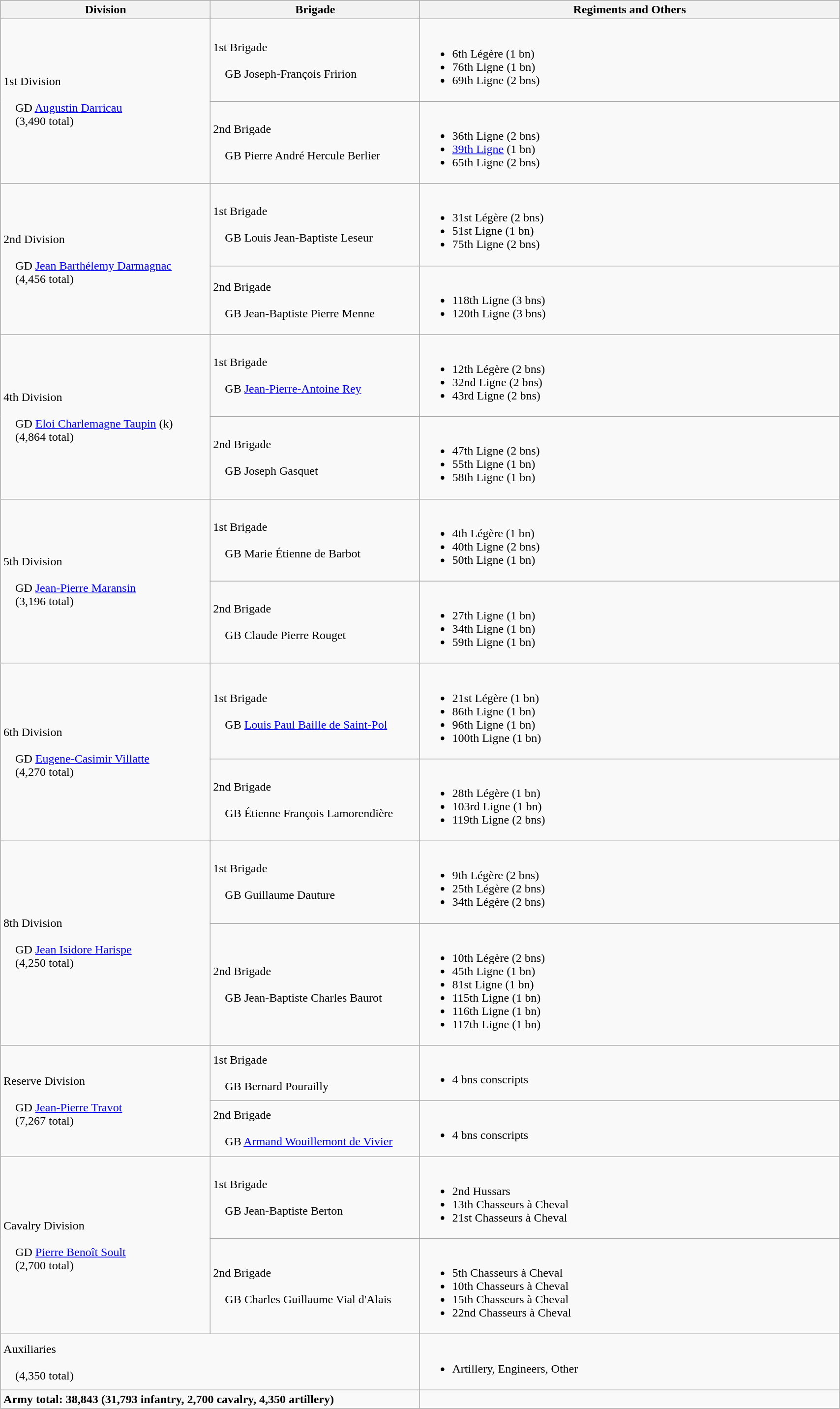<table class="wikitable" width="90%" style="margin: 1em auto 1em auto">
<tr>
<th style="width:25%;">Division</th>
<th style="width:25%;">Brigade</th>
<th>Regiments and Others</th>
</tr>
<tr>
<td rowspan=2>1st Division<br><br>    GD <a href='#'>Augustin Darricau</a>
<br>    (3,490 total)</td>
<td>1st Brigade<br><br>    GB Joseph-François Fririon</td>
<td><br><ul><li>6th Légère (1 bn)</li><li>76th Ligne (1 bn)</li><li>69th Ligne (2 bns)</li></ul></td>
</tr>
<tr>
<td>2nd Brigade<br><br>    GB Pierre André Hercule Berlier</td>
<td><br><ul><li>36th Ligne (2 bns)</li><li><a href='#'>39th Ligne</a> (1 bn)</li><li>65th Ligne (2 bns)</li></ul></td>
</tr>
<tr>
<td rowspan=2>2nd Division<br><br>    GD <a href='#'>Jean Barthélemy Darmagnac</a>
<br>    (4,456 total)</td>
<td>1st Brigade<br><br>    GB Louis Jean-Baptiste Leseur</td>
<td><br><ul><li>31st Légère (2 bns)</li><li>51st Ligne (1 bn)</li><li>75th Ligne (2 bns)</li></ul></td>
</tr>
<tr>
<td>2nd Brigade<br><br>    GB Jean-Baptiste Pierre Menne</td>
<td><br><ul><li>118th Ligne (3 bns)</li><li>120th Ligne (3 bns)</li></ul></td>
</tr>
<tr>
<td rowspan=2>4th Division<br><br>    GD <a href='#'>Eloi Charlemagne Taupin</a> (k)
<br>    (4,864 total)</td>
<td>1st Brigade<br><br>    GB <a href='#'>Jean-Pierre-Antoine Rey</a></td>
<td><br><ul><li>12th Légère (2 bns)</li><li>32nd Ligne (2 bns)</li><li>43rd Ligne (2 bns)</li></ul></td>
</tr>
<tr>
<td>2nd Brigade<br><br>    GB Joseph Gasquet</td>
<td><br><ul><li>47th Ligne (2 bns)</li><li>55th Ligne (1 bn)</li><li>58th Ligne (1 bn)</li></ul></td>
</tr>
<tr>
<td rowspan=2>5th Division<br><br>    GD <a href='#'>Jean-Pierre Maransin</a>
<br>    (3,196 total)</td>
<td>1st Brigade<br><br>    GB Marie Étienne de Barbot</td>
<td><br><ul><li>4th Légère (1 bn)</li><li>40th Ligne (2 bns)</li><li>50th Ligne (1 bn)</li></ul></td>
</tr>
<tr>
<td>2nd Brigade<br><br>    GB Claude Pierre Rouget</td>
<td><br><ul><li>27th Ligne (1 bn)</li><li>34th Ligne (1 bn)</li><li>59th Ligne (1 bn)</li></ul></td>
</tr>
<tr>
<td rowspan=2>6th Division<br><br>    GD <a href='#'>Eugene-Casimir Villatte</a>
<br>    (4,270 total)</td>
<td>1st Brigade<br><br>    GB <a href='#'>Louis Paul Baille de Saint-Pol</a></td>
<td><br><ul><li>21st Légère (1 bn)</li><li>86th Ligne (1 bn)</li><li>96th Ligne (1 bn)</li><li>100th Ligne (1 bn)</li></ul></td>
</tr>
<tr>
<td>2nd Brigade<br><br>    GB Étienne François Lamorendière</td>
<td><br><ul><li>28th Légère (1 bn)</li><li>103rd Ligne (1 bn)</li><li>119th Ligne (2 bns)</li></ul></td>
</tr>
<tr>
<td rowspan=2>8th Division<br><br>    GD <a href='#'>Jean Isidore Harispe</a>
<br>    (4,250 total)</td>
<td>1st Brigade<br><br>    GB Guillaume Dauture</td>
<td><br><ul><li>9th Légère (2 bns)</li><li>25th Légère (2 bns)</li><li>34th Légère (2 bns)</li></ul></td>
</tr>
<tr>
<td>2nd Brigade<br><br>    GB Jean-Baptiste Charles Baurot</td>
<td><br><ul><li>10th Légère (2 bns)</li><li>45th Ligne (1 bn)</li><li>81st Ligne (1 bn)</li><li>115th Ligne (1 bn)</li><li>116th Ligne (1 bn)</li><li>117th Ligne (1 bn)</li></ul></td>
</tr>
<tr>
<td rowspan=2>Reserve Division<br><br>    GD <a href='#'>Jean-Pierre Travot</a>
<br>    (7,267 total)</td>
<td>1st Brigade<br><br>    GB Bernard Pourailly</td>
<td><br><ul><li>4 bns conscripts</li></ul></td>
</tr>
<tr>
<td>2nd Brigade<br><br>    GB <a href='#'>Armand Wouillemont de Vivier</a></td>
<td><br><ul><li>4 bns conscripts</li></ul></td>
</tr>
<tr>
<td rowspan=2>Cavalry Division<br><br>    GD <a href='#'>Pierre Benoît Soult</a>
<br>    (2,700 total)</td>
<td>1st Brigade<br><br>    GB Jean-Baptiste Berton</td>
<td><br><ul><li>2nd Hussars</li><li>13th Chasseurs à Cheval</li><li>21st Chasseurs à Cheval</li></ul></td>
</tr>
<tr>
<td>2nd Brigade<br><br>    GB Charles Guillaume Vial d'Alais</td>
<td><br><ul><li>5th Chasseurs à Cheval</li><li>10th Chasseurs à Cheval</li><li>15th Chasseurs à Cheval</li><li>22nd Chasseurs à Cheval</li></ul></td>
</tr>
<tr>
<td colspan=2>Auxiliaries<br><br>    (4,350 total)</td>
<td><br><ul><li>Artillery, Engineers, Other</li></ul></td>
</tr>
<tr>
<td colspan=2><strong>Army total: 38,843 (31,793 infantry, 2,700 cavalry, 4,350 artillery)</strong></td>
</tr>
</table>
